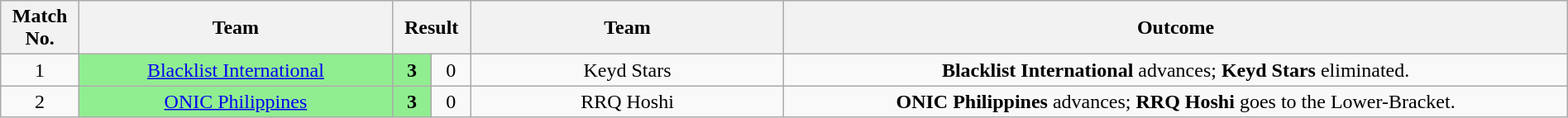<table class="wikitable" style="text-align: center; width: 100%; margin-left: auto; margin-right: auto; border: none;">
<tr>
<th width=5%>Match No.</th>
<th width=20%>Team</th>
<th width=5% colspan="2">Result</th>
<th width=20%>Team</th>
<th width=50%>Outcome</th>
</tr>
<tr>
<td>1</td>
<td bgcolor="#90EE90"> <a href='#'>Blacklist International</a></td>
<td bgcolor="#90EE90"><strong>3</strong></td>
<td>0</td>
<td> Keyd Stars</td>
<td><strong>Blacklist International</strong> advances; <strong>Keyd Stars</strong> eliminated.</td>
</tr>
<tr>
<td>2</td>
<td bgcolor="#90EE90"> <a href='#'>ONIC Philippines</a></td>
<td bgcolor="#90EE90"><strong>3</strong></td>
<td>0</td>
<td> RRQ Hoshi</td>
<td><strong>ONIC Philippines</strong> advances; <strong>RRQ Hoshi</strong> goes to the Lower-Bracket.</td>
</tr>
</table>
